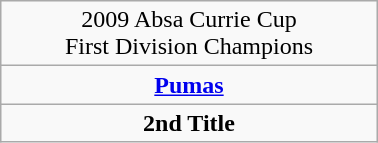<table class="wikitable" style="text-align: center; margin: 0 auto; width: 20%">
<tr>
<td>2009 Absa Currie Cup <br>First Division Champions<br></td>
</tr>
<tr>
<td><strong><a href='#'>Pumas</a></strong></td>
</tr>
<tr>
<td><strong> 2nd Title </strong></td>
</tr>
</table>
